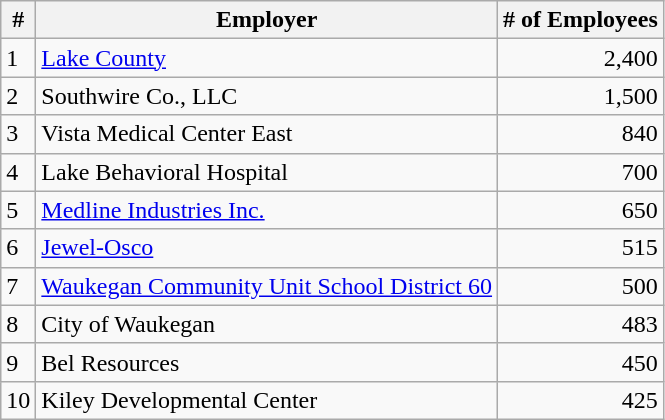<table class="wikitable">
<tr>
<th>#</th>
<th>Employer</th>
<th># of Employees</th>
</tr>
<tr>
<td>1</td>
<td><a href='#'>Lake County</a></td>
<td style="text-align: right;">2,400</td>
</tr>
<tr>
<td>2</td>
<td>Southwire Co., LLC</td>
<td style="text-align: right;">1,500</td>
</tr>
<tr>
<td>3</td>
<td>Vista Medical Center East</td>
<td style="text-align: right;">840</td>
</tr>
<tr>
<td>4</td>
<td>Lake Behavioral Hospital</td>
<td style="text-align: right;">700</td>
</tr>
<tr>
<td>5</td>
<td><a href='#'>Medline Industries Inc.</a></td>
<td style="text-align: right;">650</td>
</tr>
<tr>
<td>6</td>
<td><a href='#'>Jewel-Osco</a></td>
<td style="text-align: right;">515</td>
</tr>
<tr>
<td>7</td>
<td><a href='#'>Waukegan Community Unit School District 60</a></td>
<td style="text-align: right;">500</td>
</tr>
<tr>
<td>8</td>
<td>City of Waukegan</td>
<td style="text-align: right;">483</td>
</tr>
<tr>
<td>9</td>
<td>Bel Resources</td>
<td style="text-align: right;">450</td>
</tr>
<tr>
<td>10</td>
<td>Kiley Developmental Center</td>
<td style="text-align: right;">425</td>
</tr>
</table>
